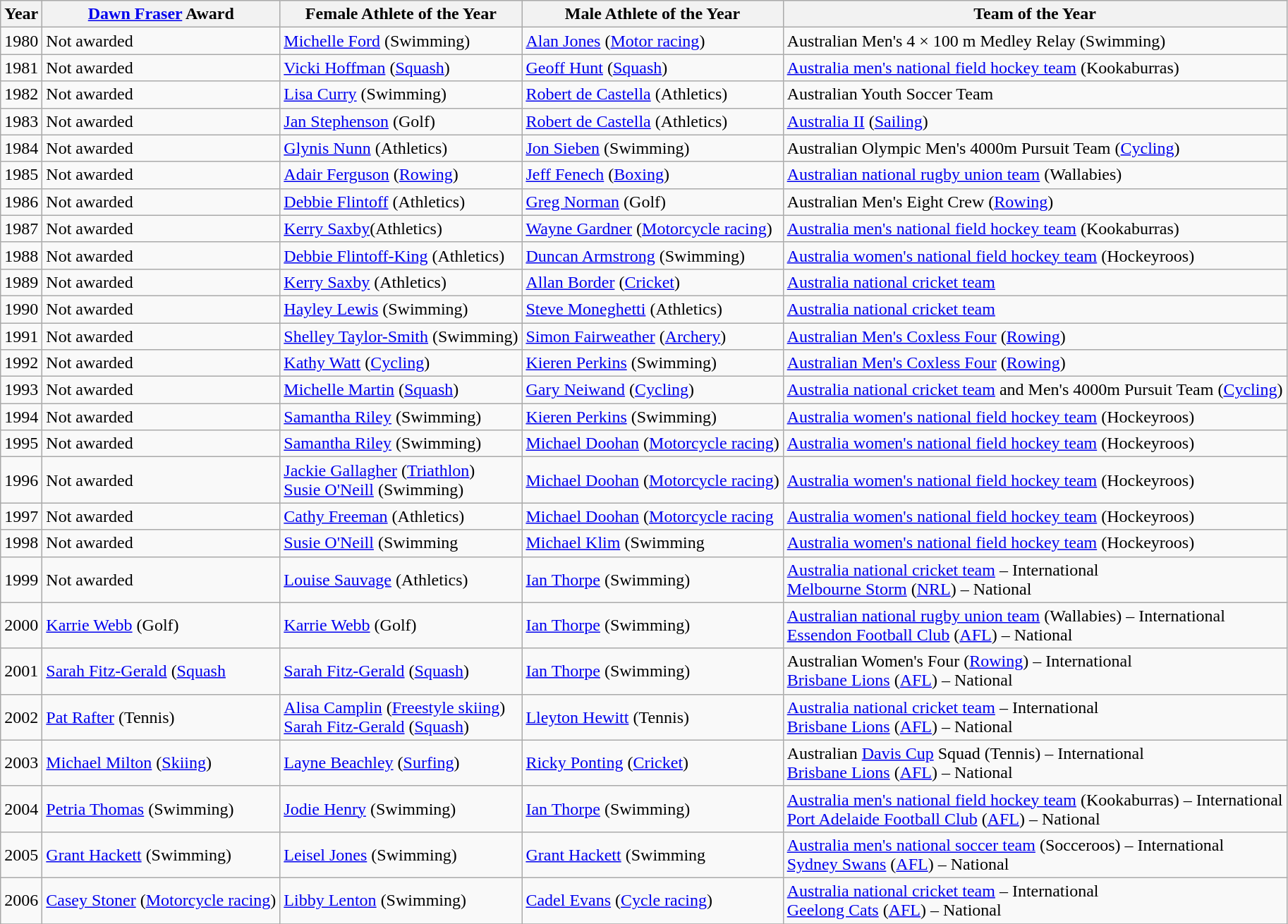<table class="wikitable sortable">
<tr>
<th>Year</th>
<th><a href='#'>Dawn Fraser</a> Award</th>
<th>Female Athlete of the Year</th>
<th>Male Athlete of the Year</th>
<th>Team of the Year</th>
</tr>
<tr>
<td>1980</td>
<td>Not awarded</td>
<td><a href='#'>Michelle Ford</a> (Swimming)</td>
<td><a href='#'>Alan Jones</a> (<a href='#'>Motor racing</a>)</td>
<td>Australian Men's 4 × 100 m Medley Relay (Swimming)</td>
</tr>
<tr>
<td>1981</td>
<td>Not awarded</td>
<td><a href='#'>Vicki Hoffman</a> (<a href='#'>Squash</a>)</td>
<td><a href='#'>Geoff Hunt</a> (<a href='#'>Squash</a>)</td>
<td><a href='#'>Australia men's national field hockey team</a> (Kookaburras)</td>
</tr>
<tr>
<td>1982</td>
<td>Not awarded</td>
<td><a href='#'>Lisa Curry</a> (Swimming)</td>
<td><a href='#'>Robert de Castella</a> (Athletics)</td>
<td>Australian Youth Soccer Team</td>
</tr>
<tr>
<td>1983</td>
<td>Not awarded</td>
<td><a href='#'>Jan Stephenson</a> (Golf)</td>
<td><a href='#'>Robert de Castella</a> (Athletics)</td>
<td><a href='#'>Australia II</a> (<a href='#'>Sailing</a>)</td>
</tr>
<tr>
<td>1984</td>
<td>Not awarded</td>
<td><a href='#'>Glynis Nunn</a> (Athletics)</td>
<td><a href='#'>Jon Sieben</a> (Swimming)</td>
<td>Australian Olympic Men's 4000m Pursuit Team (<a href='#'>Cycling</a>)</td>
</tr>
<tr>
<td>1985</td>
<td>Not awarded</td>
<td><a href='#'>Adair Ferguson</a> (<a href='#'>Rowing</a>)</td>
<td><a href='#'>Jeff Fenech</a> (<a href='#'>Boxing</a>)</td>
<td><a href='#'>Australian national rugby union team</a> (Wallabies)</td>
</tr>
<tr>
<td>1986</td>
<td>Not awarded</td>
<td><a href='#'>Debbie Flintoff</a> (Athletics)</td>
<td><a href='#'>Greg Norman</a> (Golf)</td>
<td>Australian Men's Eight Crew (<a href='#'>Rowing</a>)</td>
</tr>
<tr>
<td>1987</td>
<td>Not awarded</td>
<td><a href='#'>Kerry Saxby</a>(Athletics)</td>
<td><a href='#'>Wayne Gardner</a> (<a href='#'>Motorcycle racing</a>)</td>
<td><a href='#'>Australia men's national field hockey team</a> (Kookaburras)</td>
</tr>
<tr>
<td>1988</td>
<td>Not awarded</td>
<td><a href='#'>Debbie Flintoff-King</a> (Athletics)</td>
<td><a href='#'>Duncan Armstrong</a> (Swimming)</td>
<td><a href='#'>Australia women's national field hockey team</a> (Hockeyroos)</td>
</tr>
<tr>
<td>1989</td>
<td>Not awarded</td>
<td><a href='#'>Kerry Saxby</a> (Athletics)</td>
<td><a href='#'>Allan Border</a> (<a href='#'>Cricket</a>)</td>
<td><a href='#'>Australia national cricket team</a></td>
</tr>
<tr>
<td>1990</td>
<td>Not awarded</td>
<td><a href='#'>Hayley Lewis</a> (Swimming)</td>
<td><a href='#'>Steve Moneghetti</a> (Athletics)</td>
<td><a href='#'>Australia national cricket team</a></td>
</tr>
<tr>
<td>1991</td>
<td>Not awarded</td>
<td><a href='#'>Shelley Taylor-Smith</a> (Swimming)</td>
<td><a href='#'>Simon Fairweather</a> (<a href='#'>Archery</a>)</td>
<td><a href='#'>Australian Men's Coxless Four</a> (<a href='#'>Rowing</a>)</td>
</tr>
<tr>
<td>1992</td>
<td>Not awarded</td>
<td><a href='#'>Kathy Watt</a> (<a href='#'>Cycling</a>)</td>
<td><a href='#'>Kieren Perkins</a> (Swimming)</td>
<td><a href='#'>Australian Men's Coxless Four</a> (<a href='#'>Rowing</a>)</td>
</tr>
<tr>
<td>1993</td>
<td>Not awarded</td>
<td><a href='#'>Michelle Martin</a> (<a href='#'>Squash</a>)</td>
<td><a href='#'>Gary Neiwand</a> (<a href='#'>Cycling</a>)</td>
<td><a href='#'>Australia national cricket team</a> and Men's 4000m Pursuit Team (<a href='#'>Cycling</a>)</td>
</tr>
<tr>
<td>1994</td>
<td>Not awarded</td>
<td><a href='#'>Samantha Riley</a> (Swimming)</td>
<td><a href='#'>Kieren Perkins</a> (Swimming)</td>
<td><a href='#'>Australia women's national field hockey team</a> (Hockeyroos)</td>
</tr>
<tr>
<td>1995</td>
<td>Not awarded</td>
<td><a href='#'>Samantha Riley</a> (Swimming)</td>
<td><a href='#'>Michael Doohan</a> (<a href='#'>Motorcycle racing</a>)</td>
<td><a href='#'>Australia women's national field hockey team</a> (Hockeyroos)</td>
</tr>
<tr>
<td>1996</td>
<td>Not awarded</td>
<td><a href='#'>Jackie Gallagher</a> (<a href='#'>Triathlon</a>) <br> <a href='#'>Susie O'Neill</a> (Swimming)</td>
<td><a href='#'>Michael Doohan</a> (<a href='#'>Motorcycle racing</a>)</td>
<td><a href='#'>Australia women's national field hockey team</a> (Hockeyroos)</td>
</tr>
<tr>
<td>1997</td>
<td>Not awarded</td>
<td><a href='#'>Cathy Freeman</a> (Athletics)</td>
<td><a href='#'>Michael Doohan</a> (<a href='#'>Motorcycle racing</a></td>
<td><a href='#'>Australia women's national field hockey team</a> (Hockeyroos)</td>
</tr>
<tr>
<td>1998</td>
<td>Not awarded</td>
<td><a href='#'>Susie O'Neill</a> (Swimming</td>
<td><a href='#'>Michael Klim</a> (Swimming</td>
<td><a href='#'>Australia women's national field hockey team</a> (Hockeyroos)</td>
</tr>
<tr>
<td>1999</td>
<td>Not awarded</td>
<td><a href='#'>Louise Sauvage</a> (Athletics)</td>
<td><a href='#'>Ian Thorpe</a> (Swimming)</td>
<td><a href='#'>Australia national cricket team</a> – International <br> <a href='#'>Melbourne Storm</a> (<a href='#'>NRL</a>) – National</td>
</tr>
<tr>
<td>2000</td>
<td><a href='#'>Karrie Webb</a> (Golf)</td>
<td><a href='#'>Karrie Webb</a> (Golf)</td>
<td><a href='#'>Ian Thorpe</a> (Swimming)</td>
<td><a href='#'>Australian national rugby union team</a> (Wallabies) – International <br> <a href='#'>Essendon Football Club</a> (<a href='#'>AFL</a>) – National</td>
</tr>
<tr>
<td>2001</td>
<td><a href='#'>Sarah Fitz-Gerald</a> (<a href='#'>Squash</a></td>
<td><a href='#'>Sarah Fitz-Gerald</a> (<a href='#'>Squash</a>)</td>
<td><a href='#'>Ian Thorpe</a> (Swimming)</td>
<td>Australian Women's Four (<a href='#'>Rowing</a>) – International <br> <a href='#'>Brisbane Lions</a> (<a href='#'>AFL</a>)  – National</td>
</tr>
<tr>
<td>2002</td>
<td><a href='#'>Pat Rafter</a> (Tennis)</td>
<td><a href='#'>Alisa Camplin</a> (<a href='#'>Freestyle skiing</a>) <br> <a href='#'>Sarah Fitz-Gerald</a> (<a href='#'>Squash</a>)</td>
<td><a href='#'>Lleyton Hewitt</a> (Tennis)</td>
<td><a href='#'>Australia national cricket team</a> – International <br> <a href='#'>Brisbane Lions</a> (<a href='#'>AFL</a>) – National</td>
</tr>
<tr>
<td>2003</td>
<td><a href='#'>Michael Milton</a> (<a href='#'>Skiing</a>)</td>
<td><a href='#'>Layne Beachley</a> (<a href='#'>Surfing</a>)</td>
<td><a href='#'>Ricky Ponting</a> (<a href='#'>Cricket</a>)</td>
<td>Australian <a href='#'>Davis Cup</a> Squad (Tennis) – International <br> <a href='#'>Brisbane Lions</a> (<a href='#'>AFL</a>) – National</td>
</tr>
<tr>
<td>2004</td>
<td><a href='#'>Petria Thomas</a> (Swimming)</td>
<td><a href='#'>Jodie Henry</a> (Swimming)</td>
<td><a href='#'>Ian Thorpe</a> (Swimming)</td>
<td><a href='#'>Australia men's national field hockey team</a> (Kookaburras) – International <br> <a href='#'>Port Adelaide Football Club</a> (<a href='#'>AFL</a>) – National</td>
</tr>
<tr>
<td>2005</td>
<td><a href='#'>Grant Hackett</a> (Swimming)</td>
<td><a href='#'>Leisel Jones</a> (Swimming)</td>
<td><a href='#'>Grant Hackett</a> (Swimming</td>
<td><a href='#'>Australia men's national soccer team</a> (Socceroos) – International <br> <a href='#'>Sydney Swans</a> (<a href='#'>AFL</a>)  – National</td>
</tr>
<tr>
<td>2006</td>
<td><a href='#'>Casey Stoner</a> (<a href='#'>Motorcycle racing</a>)</td>
<td><a href='#'>Libby Lenton</a> (Swimming)</td>
<td><a href='#'>Cadel Evans</a> (<a href='#'>Cycle racing</a>)</td>
<td><a href='#'>Australia national cricket team</a> – International <br> <a href='#'>Geelong Cats</a> (<a href='#'>AFL</a>) – National</td>
</tr>
<tr>
</tr>
</table>
